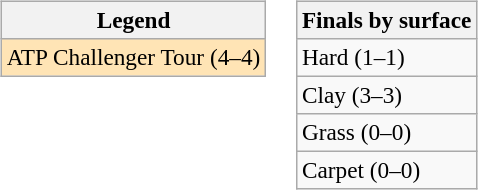<table>
<tr valign=top>
<td><br><table class=wikitable style=font-size:97%>
<tr>
<th>Legend</th>
</tr>
<tr bgcolor=moccasin>
<td>ATP Challenger Tour (4–4)</td>
</tr>
</table>
</td>
<td><br><table class=wikitable style=font-size:97%>
<tr>
<th>Finals by surface</th>
</tr>
<tr>
<td>Hard (1–1)</td>
</tr>
<tr>
<td>Clay (3–3)</td>
</tr>
<tr>
<td>Grass (0–0)</td>
</tr>
<tr>
<td>Carpet (0–0)</td>
</tr>
</table>
</td>
</tr>
</table>
